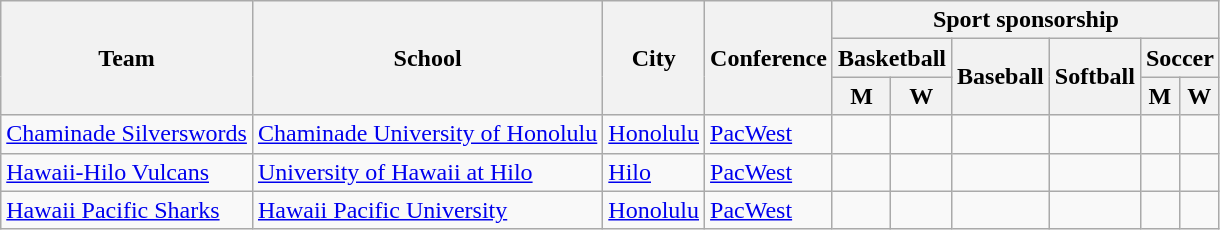<table class="sortable wikitable">
<tr>
<th rowspan=3>Team</th>
<th rowspan=3>School</th>
<th rowspan=3>City</th>
<th rowspan=3>Conference</th>
<th colspan=6>Sport sponsorship</th>
</tr>
<tr>
<th colspan=2>Basketball</th>
<th rowspan=2>Baseball</th>
<th rowspan=2>Softball</th>
<th colspan=2>Soccer</th>
</tr>
<tr>
<th>M</th>
<th>W</th>
<th>M</th>
<th>W</th>
</tr>
<tr>
<td><a href='#'>Chaminade Silverswords</a></td>
<td><a href='#'>Chaminade University of Honolulu</a></td>
<td><a href='#'>Honolulu</a></td>
<td><a href='#'>PacWest</a></td>
<td></td>
<td></td>
<td></td>
<td></td>
<td></td>
<td></td>
</tr>
<tr>
<td><a href='#'>Hawaii-Hilo Vulcans</a></td>
<td><a href='#'>University of Hawaii at Hilo</a></td>
<td><a href='#'>Hilo</a></td>
<td><a href='#'>PacWest</a></td>
<td></td>
<td></td>
<td></td>
<td></td>
<td></td>
<td></td>
</tr>
<tr>
<td><a href='#'>Hawaii Pacific Sharks</a></td>
<td><a href='#'>Hawaii Pacific University</a></td>
<td><a href='#'>Honolulu</a></td>
<td><a href='#'>PacWest</a></td>
<td></td>
<td></td>
<td></td>
<td></td>
<td></td>
<td></td>
</tr>
</table>
